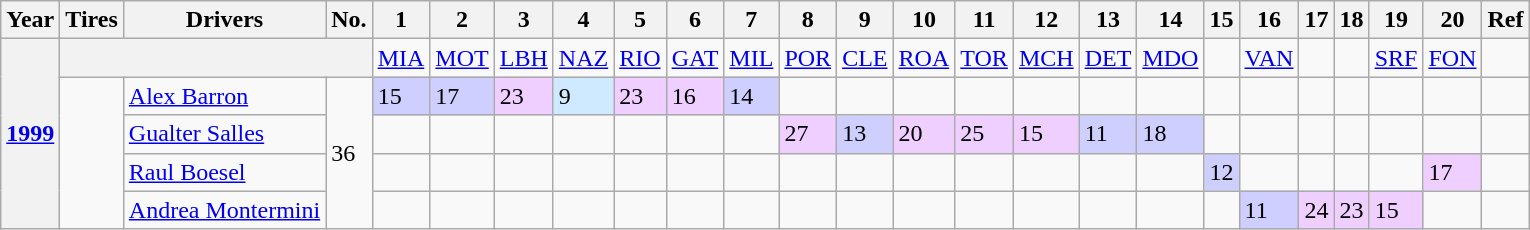<table class="wikitable">
<tr>
<th>Year</th>
<th>Tires</th>
<th>Drivers</th>
<th>No.</th>
<th>1</th>
<th>2</th>
<th>3</th>
<th>4</th>
<th>5</th>
<th>6</th>
<th>7</th>
<th>8</th>
<th>9</th>
<th>10</th>
<th>11</th>
<th>12</th>
<th>13</th>
<th>14</th>
<th>15</th>
<th>16</th>
<th>17</th>
<th>18</th>
<th>19</th>
<th>20</th>
<th>Ref</th>
</tr>
<tr>
<th rowspan="5"><a href='#'>1999</a></th>
<th colspan="3"></th>
<td><a href='#'>MIA</a></td>
<td><a href='#'>MOT</a></td>
<td><a href='#'>LBH</a></td>
<td><a href='#'>NAZ</a></td>
<td><a href='#'>RIO</a></td>
<td><a href='#'>GAT</a></td>
<td><a href='#'>MIL</a></td>
<td><a href='#'>POR</a></td>
<td><a href='#'>CLE</a></td>
<td><a href='#'>ROA</a></td>
<td><a href='#'>TOR</a></td>
<td><a href='#'>MCH</a></td>
<td><a href='#'>DET</a></td>
<td><a href='#'>MDO</a></td>
<td></td>
<td><a href='#'>VAN</a></td>
<td></td>
<td></td>
<td><a href='#'>SRF</a></td>
<td><a href='#'>FON</a></td>
<td></td>
</tr>
<tr>
<td rowspan="4"></td>
<td align="left"> <a href='#'>Alex Barron</a></td>
<td rowspan="4">36</td>
<td style="background:#CFCFFF;">15</td>
<td style="background:#CFCFFF;">17</td>
<td style="background:#EFCFFF;">23</td>
<td style="background:#CFEAFF;">9</td>
<td style="background:#EFCFFF;">23</td>
<td style="background:#EFCFFF;">16</td>
<td style="background:#CFCFFF;">14</td>
<td></td>
<td></td>
<td></td>
<td></td>
<td></td>
<td></td>
<td></td>
<td></td>
<td></td>
<td></td>
<td></td>
<td></td>
<td></td>
<td></td>
</tr>
<tr>
<td align="left"> <a href='#'>Gualter Salles</a></td>
<td></td>
<td></td>
<td></td>
<td></td>
<td></td>
<td></td>
<td></td>
<td style="background:#EFCFFF;">27</td>
<td style="background:#CFCFFF;">13</td>
<td style="background:#EFCFFF;">20</td>
<td style="background:#EFCFFF;">25</td>
<td style="background:#EFCFFF;">15</td>
<td style="background:#CFCFFF;">11</td>
<td style="background:#CFCFFF;">18</td>
<td></td>
<td></td>
<td></td>
<td></td>
<td></td>
<td></td>
<td></td>
</tr>
<tr>
<td align="left"> <a href='#'>Raul Boesel</a></td>
<td></td>
<td></td>
<td></td>
<td></td>
<td></td>
<td></td>
<td></td>
<td></td>
<td></td>
<td></td>
<td></td>
<td></td>
<td></td>
<td></td>
<td style="background:#CFCFFF;">12</td>
<td></td>
<td></td>
<td></td>
<td></td>
<td style="background:#EFCFFF;">17</td>
<td></td>
</tr>
<tr>
<td align="left"> <a href='#'>Andrea Montermini</a></td>
<td></td>
<td></td>
<td></td>
<td></td>
<td></td>
<td></td>
<td></td>
<td></td>
<td></td>
<td></td>
<td></td>
<td></td>
<td></td>
<td></td>
<td></td>
<td style="background:#CFCFFF;">11</td>
<td style="background:#EFCFFF;">24</td>
<td style="background:#EFCFFF;">23</td>
<td style="background:#EFCFFF;">15</td>
<td></td>
<td></td>
</tr>
</table>
